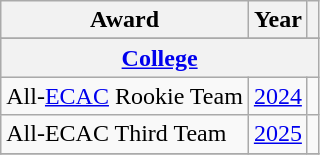<table class="wikitable">
<tr>
<th>Award</th>
<th>Year</th>
<th></th>
</tr>
<tr ALIGN="center" bgcolor="#e0e0e0">
</tr>
<tr ALIGN="center" bgcolor="#e0e0e0">
<th colspan="3"><a href='#'>College</a></th>
</tr>
<tr>
<td>All-<a href='#'>ECAC</a> Rookie Team</td>
<td><a href='#'>2024</a></td>
<td></td>
</tr>
<tr>
<td>All-ECAC Third Team</td>
<td><a href='#'>2025</a></td>
<td></td>
</tr>
<tr>
</tr>
</table>
